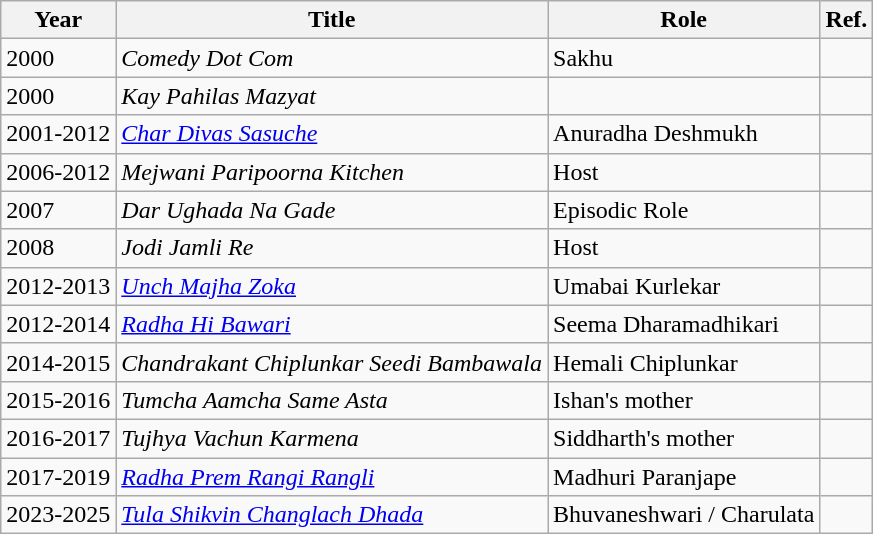<table class="wikitable">
<tr>
<th>Year</th>
<th>Title</th>
<th>Role</th>
<th>Ref.</th>
</tr>
<tr>
<td>2000</td>
<td><em>Comedy Dot Com</em></td>
<td>Sakhu</td>
<td></td>
</tr>
<tr>
<td>2000</td>
<td><em>Kay Pahilas Mazyat</em></td>
<td></td>
<td></td>
</tr>
<tr>
<td>2001-2012</td>
<td><em><a href='#'>Char Divas Sasuche</a></em></td>
<td>Anuradha Deshmukh</td>
<td></td>
</tr>
<tr>
<td>2006-2012</td>
<td><em>Mejwani Paripoorna Kitchen</em></td>
<td>Host</td>
<td></td>
</tr>
<tr>
<td>2007</td>
<td><em>Dar Ughada Na Gade</em></td>
<td>Episodic Role</td>
<td></td>
</tr>
<tr>
<td>2008</td>
<td><em>Jodi Jamli Re</em></td>
<td>Host</td>
<td></td>
</tr>
<tr>
<td>2012-2013</td>
<td><em><a href='#'>Unch Majha Zoka</a></em></td>
<td>Umabai Kurlekar</td>
<td></td>
</tr>
<tr>
<td>2012-2014</td>
<td><em><a href='#'>Radha Hi Bawari</a></em></td>
<td>Seema Dharamadhikari</td>
<td></td>
</tr>
<tr>
<td>2014-2015</td>
<td><em>Chandrakant Chiplunkar Seedi Bambawala</em></td>
<td>Hemali Chiplunkar</td>
<td></td>
</tr>
<tr>
<td>2015-2016</td>
<td><em>Tumcha Aamcha Same Asta</em></td>
<td>Ishan's mother</td>
<td></td>
</tr>
<tr>
<td>2016-2017</td>
<td><em>Tujhya Vachun Karmena</em></td>
<td>Siddharth's mother</td>
<td></td>
</tr>
<tr>
<td>2017-2019</td>
<td><em><a href='#'>Radha Prem Rangi Rangli</a></em></td>
<td>Madhuri Paranjape</td>
<td></td>
</tr>
<tr>
<td>2023-2025</td>
<td><em><a href='#'>Tula Shikvin Changlach Dhada</a></em></td>
<td>Bhuvaneshwari / Charulata</td>
<td></td>
</tr>
</table>
